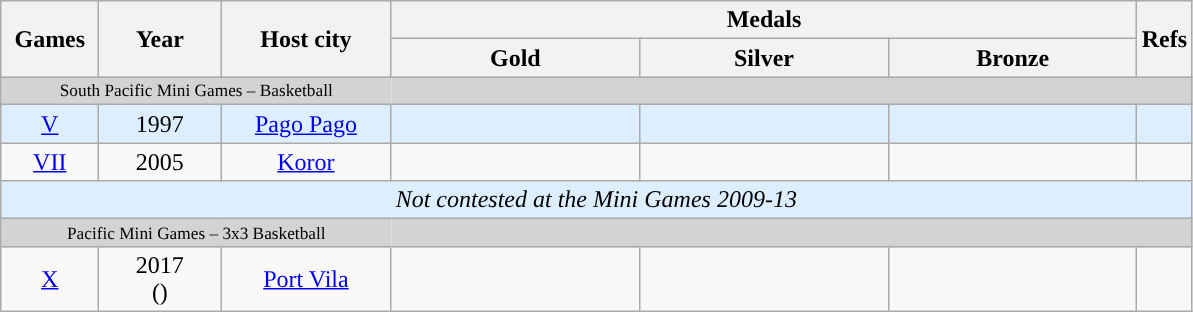<table class=wikitable style="text-align:center;">
<tr>
<th rowspan="2" style="width:3.9em; padding:1px;">Games</th>
<th rowspan="2" style="width:4.9em; padding:1px;">Year</th>
<th rowspan="2" style="width:6.9em; padding:1px;">Host city</th>
<th colspan="3">Medals</th>
<th rowspan="2" style="width:2.1em; padding:1px;">Refs</th>
</tr>
<tr>
<th style="width:9.9em;">Gold</th>
<th style="width:9.9em;">Silver</th>
<th style="width:9.9em;">Bronze</th>
</tr>
<tr bgcolor=lightgrey style="line-height:13px; font-size:72%; text-align:center;">
<td colspan="3" style="border-right:0px;">South Pacific Mini Games – Basketball</td>
<td colspan="4" style="border-left:0px;"> </td>
</tr>
<tr bgcolor=#ddeeff>
<td><a href='#'>V</a></td>
<td>1997 </td>
<td><a href='#'>Pago Pago</a></td>
<td></td>
<td></td>
<td></td>
<td></td>
</tr>
<tr>
<td><a href='#'>VII</a></td>
<td>2005 </td>
<td><a href='#'>Koror</a></td>
<td><br></td>
<td></td>
<td></td>
<td style="line-height:0.7;"></td>
</tr>
<tr bgcolor=#ddeeff>
<td colspan="7" align=center><em>Not contested at the Mini Games 2009-13</em></td>
</tr>
<tr bgcolor=lightgrey style="line-height:13px; font-size:72%; text-align:center;">
<td colspan="3" style="border-right:0px;">Pacific Mini Games – 3x3 Basketball</td>
<td colspan="4" style="border-left:0px;"> </td>
</tr>
<tr>
<td><a href='#'>X</a></td>
<td>2017<br> ()</td>
<td><a href='#'>Port Vila</a></td>
<td><br></td>
<td><br></td>
<td><br></td>
<td style="line-height:0.7;"><br><br></td>
</tr>
</table>
